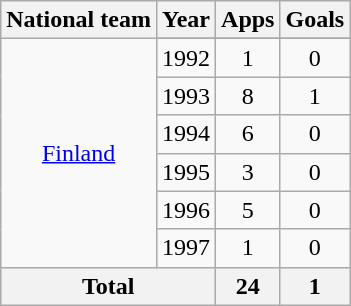<table class="wikitable" style="text-align:center">
<tr>
<th>National team</th>
<th>Year</th>
<th>Apps</th>
<th>Goals</th>
</tr>
<tr>
<td rowspan="7"><a href='#'>Finland</a></td>
</tr>
<tr>
<td>1992</td>
<td>1</td>
<td>0</td>
</tr>
<tr>
<td>1993</td>
<td>8</td>
<td>1</td>
</tr>
<tr>
<td>1994</td>
<td>6</td>
<td>0</td>
</tr>
<tr>
<td>1995</td>
<td>3</td>
<td>0</td>
</tr>
<tr>
<td>1996</td>
<td>5</td>
<td>0</td>
</tr>
<tr>
<td>1997</td>
<td>1</td>
<td>0</td>
</tr>
<tr>
<th colspan="2">Total</th>
<th>24</th>
<th>1</th>
</tr>
</table>
